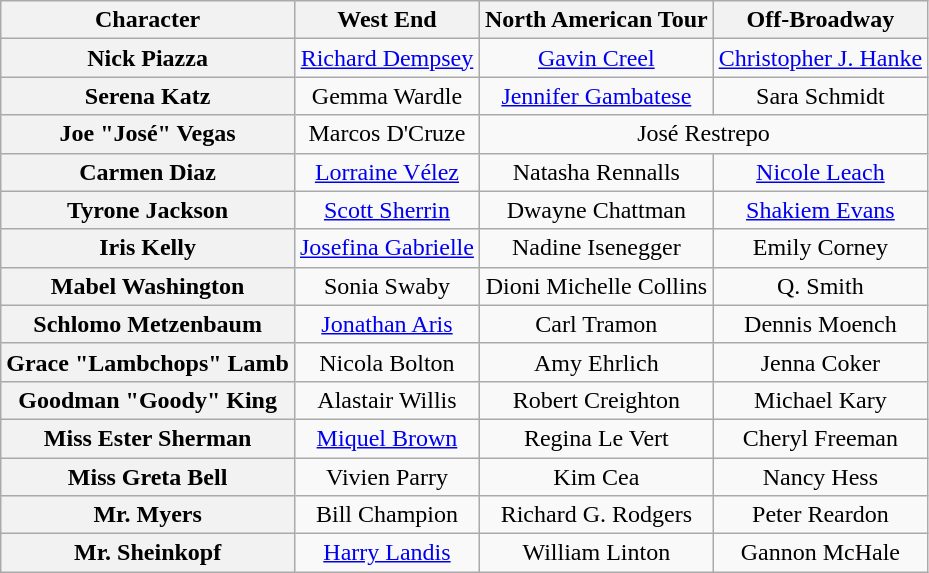<table class="wikitable">
<tr>
<th>Character</th>
<th>West End<br></th>
<th>North American Tour<br></th>
<th>Off-Broadway<br></th>
</tr>
<tr>
<th>Nick Piazza</th>
<td align="center"><a href='#'>Richard Dempsey</a></td>
<td align="center"><a href='#'>Gavin Creel</a></td>
<td align="center"><a href='#'>Christopher J. Hanke</a></td>
</tr>
<tr>
<th>Serena Katz</th>
<td align="center">Gemma Wardle</td>
<td align="center"><a href='#'>Jennifer Gambatese</a></td>
<td align="center">Sara Schmidt</td>
</tr>
<tr>
<th>Joe "José" Vegas</th>
<td align="center">Marcos D'Cruze</td>
<td colspan="2" align="center">José Restrepo</td>
</tr>
<tr>
<th>Carmen Diaz</th>
<td align="center"><a href='#'>Lorraine Vélez</a></td>
<td align="center">Natasha Rennalls</td>
<td align="center"><a href='#'>Nicole Leach</a></td>
</tr>
<tr>
<th>Tyrone Jackson</th>
<td align="center"><a href='#'>Scott Sherrin</a></td>
<td align="center">Dwayne Chattman</td>
<td align="center"><a href='#'>Shakiem Evans</a></td>
</tr>
<tr>
<th>Iris Kelly</th>
<td align="center"><a href='#'>Josefina Gabrielle</a></td>
<td align="center">Nadine Isenegger</td>
<td align="center">Emily Corney</td>
</tr>
<tr>
<th>Mabel Washington</th>
<td align="center">Sonia Swaby</td>
<td align="center">Dioni Michelle Collins</td>
<td align="center">Q. Smith</td>
</tr>
<tr>
<th>Schlomo Metzenbaum</th>
<td align="center"><a href='#'>Jonathan Aris</a></td>
<td align="center">Carl Tramon</td>
<td align="center">Dennis Moench</td>
</tr>
<tr>
<th>Grace "Lambchops" Lamb</th>
<td align="center">Nicola Bolton</td>
<td align="center">Amy Ehrlich</td>
<td align="center">Jenna Coker</td>
</tr>
<tr>
<th>Goodman "Goody" King</th>
<td align="center">Alastair Willis</td>
<td align="center">Robert Creighton</td>
<td align="center">Michael Kary</td>
</tr>
<tr>
<th>Miss Ester Sherman</th>
<td align="center"><a href='#'>Miquel Brown</a></td>
<td align="center">Regina Le Vert</td>
<td align="center">Cheryl Freeman</td>
</tr>
<tr>
<th>Miss Greta Bell</th>
<td align="center">Vivien Parry</td>
<td align="center">Kim Cea</td>
<td align="center">Nancy Hess</td>
</tr>
<tr>
<th>Mr. Myers</th>
<td align="center">Bill Champion</td>
<td align="center">Richard G. Rodgers</td>
<td align="center">Peter Reardon</td>
</tr>
<tr>
<th>Mr. Sheinkopf</th>
<td align="center"><a href='#'>Harry Landis</a></td>
<td align="center">William Linton</td>
<td align="center">Gannon McHale</td>
</tr>
</table>
